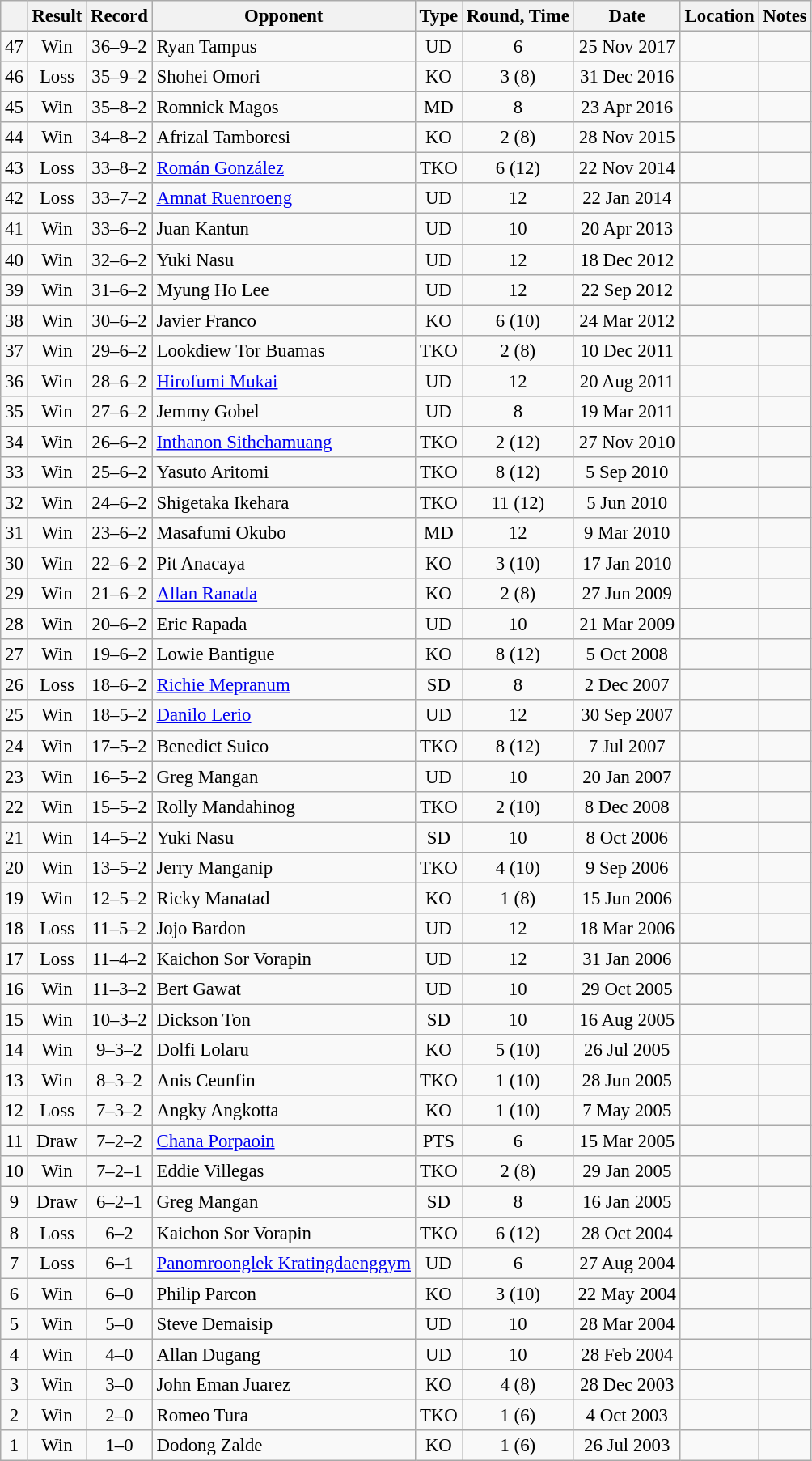<table class="wikitable" style="text-align:center; font-size:95%">
<tr>
<th></th>
<th>Result</th>
<th>Record</th>
<th>Opponent</th>
<th>Type</th>
<th>Round, Time</th>
<th>Date</th>
<th>Location</th>
<th>Notes</th>
</tr>
<tr>
<td>47</td>
<td>Win</td>
<td>36–9–2</td>
<td align=left>Ryan Tampus</td>
<td>UD</td>
<td>6</td>
<td>25 Nov 2017</td>
<td align=left></td>
<td></td>
</tr>
<tr>
<td>46</td>
<td>Loss</td>
<td>35–9–2</td>
<td align=left>Shohei Omori</td>
<td>KO</td>
<td>3 (8) </td>
<td>31 Dec 2016</td>
<td align=left></td>
<td></td>
</tr>
<tr>
<td>45</td>
<td>Win</td>
<td>35–8–2</td>
<td align=left>Romnick Magos</td>
<td>MD</td>
<td>8</td>
<td>23 Apr 2016</td>
<td align=left></td>
<td></td>
</tr>
<tr>
<td>44</td>
<td>Win</td>
<td>34–8–2</td>
<td align=left>Afrizal Tamboresi</td>
<td>KO</td>
<td>2 (8) </td>
<td>28 Nov 2015</td>
<td align=left></td>
<td></td>
</tr>
<tr>
<td>43</td>
<td>Loss</td>
<td>33–8–2</td>
<td align=left><a href='#'>Román González</a></td>
<td>TKO</td>
<td>6 (12) </td>
<td>22 Nov 2014</td>
<td align=left></td>
<td align=left></td>
</tr>
<tr>
<td>42</td>
<td>Loss</td>
<td>33–7–2</td>
<td align=left><a href='#'>Amnat Ruenroeng</a></td>
<td>UD</td>
<td>12</td>
<td>22 Jan 2014</td>
<td align=left></td>
<td align=left></td>
</tr>
<tr>
<td>41</td>
<td>Win</td>
<td>33–6–2</td>
<td align=left>Juan Kantun</td>
<td>UD</td>
<td>10</td>
<td>20 Apr 2013</td>
<td align=left></td>
<td></td>
</tr>
<tr>
<td>40</td>
<td>Win</td>
<td>32–6–2</td>
<td align=left>Yuki Nasu</td>
<td>UD</td>
<td>12</td>
<td>18 Dec 2012</td>
<td align=left></td>
<td align=left></td>
</tr>
<tr>
<td>39</td>
<td>Win</td>
<td>31–6–2</td>
<td align=left>Myung Ho Lee</td>
<td>UD</td>
<td>12</td>
<td>22 Sep 2012</td>
<td align=left></td>
<td align=left></td>
</tr>
<tr>
<td>38</td>
<td>Win</td>
<td>30–6–2</td>
<td align=left>Javier Franco</td>
<td>KO</td>
<td>6 (10) </td>
<td>24 Mar 2012</td>
<td align=left></td>
<td></td>
</tr>
<tr>
<td>37</td>
<td>Win</td>
<td>29–6–2</td>
<td align=left>Lookdiew Tor Buamas</td>
<td>TKO</td>
<td>2 (8) </td>
<td>10 Dec 2011</td>
<td align=left></td>
<td></td>
</tr>
<tr>
<td>36</td>
<td>Win</td>
<td>28–6–2</td>
<td align=left><a href='#'>Hirofumi Mukai</a></td>
<td>UD</td>
<td>12</td>
<td>20 Aug 2011</td>
<td align=left></td>
<td align=left></td>
</tr>
<tr>
<td>35</td>
<td>Win</td>
<td>27–6–2</td>
<td align=left>Jemmy Gobel</td>
<td>UD</td>
<td>8</td>
<td>19 Mar 2011</td>
<td align=left></td>
<td></td>
</tr>
<tr>
<td>34</td>
<td>Win</td>
<td>26–6–2</td>
<td align=left><a href='#'>Inthanon Sithchamuang</a></td>
<td>TKO</td>
<td>2 (12) </td>
<td>27 Nov 2010</td>
<td align=left></td>
<td align=left></td>
</tr>
<tr>
<td>33</td>
<td>Win</td>
<td>25–6–2</td>
<td align=left>Yasuto Aritomi</td>
<td>TKO</td>
<td>8 (12) </td>
<td>5 Sep 2010</td>
<td align=left></td>
<td align=left></td>
</tr>
<tr>
<td>32</td>
<td>Win</td>
<td>24–6–2</td>
<td align=left>Shigetaka Ikehara</td>
<td>TKO</td>
<td>11 (12) </td>
<td>5 Jun 2010</td>
<td align=left></td>
<td align=left></td>
</tr>
<tr>
<td>31</td>
<td>Win</td>
<td>23–6–2</td>
<td align=left>Masafumi Okubo</td>
<td>MD</td>
<td>12</td>
<td>9 Mar 2010</td>
<td align=left></td>
<td align=left></td>
</tr>
<tr>
<td>30</td>
<td>Win</td>
<td>22–6–2</td>
<td align=left>Pit Anacaya</td>
<td>KO</td>
<td>3 (10) </td>
<td>17 Jan 2010</td>
<td align=left></td>
<td></td>
</tr>
<tr>
<td>29</td>
<td>Win</td>
<td>21–6–2</td>
<td align=left><a href='#'>Allan Ranada</a></td>
<td>KO</td>
<td>2 (8) </td>
<td>27 Jun 2009</td>
<td align=left></td>
<td></td>
</tr>
<tr>
<td>28</td>
<td>Win</td>
<td>20–6–2</td>
<td align=left>Eric Rapada</td>
<td>UD</td>
<td>10</td>
<td>21 Mar 2009</td>
<td align=left></td>
<td></td>
</tr>
<tr>
<td>27</td>
<td>Win</td>
<td>19–6–2</td>
<td align=left>Lowie Bantigue</td>
<td>KO</td>
<td>8 (12) </td>
<td>5 Oct 2008</td>
<td align=left></td>
<td align=left></td>
</tr>
<tr>
<td>26</td>
<td>Loss</td>
<td>18–6–2</td>
<td align=left><a href='#'>Richie Mepranum</a></td>
<td>SD</td>
<td>8</td>
<td>2 Dec 2007</td>
<td align=left></td>
<td></td>
</tr>
<tr>
<td>25</td>
<td>Win</td>
<td>18–5–2</td>
<td align=left><a href='#'>Danilo Lerio</a></td>
<td>UD</td>
<td>12</td>
<td>30 Sep 2007</td>
<td align=left></td>
<td align=left></td>
</tr>
<tr>
<td>24</td>
<td>Win</td>
<td>17–5–2</td>
<td align=left>Benedict Suico</td>
<td>TKO</td>
<td>8 (12) </td>
<td>7 Jul 2007</td>
<td align=left></td>
<td align=left></td>
</tr>
<tr>
<td>23</td>
<td>Win</td>
<td>16–5–2</td>
<td align=left>Greg Mangan</td>
<td>UD</td>
<td>10</td>
<td>20 Jan 2007</td>
<td align=left></td>
<td></td>
</tr>
<tr>
<td>22</td>
<td>Win</td>
<td>15–5–2</td>
<td align=left>Rolly Mandahinog</td>
<td>TKO</td>
<td>2 (10) </td>
<td>8 Dec 2008</td>
<td align=left></td>
<td></td>
</tr>
<tr>
<td>21</td>
<td>Win</td>
<td>14–5–2</td>
<td align=left>Yuki Nasu</td>
<td>SD</td>
<td>10</td>
<td>8 Oct 2006</td>
<td align=left></td>
<td></td>
</tr>
<tr>
<td>20</td>
<td>Win</td>
<td>13–5–2</td>
<td align=left>Jerry Manganip</td>
<td>TKO</td>
<td>4 (10) </td>
<td>9 Sep 2006</td>
<td align=left></td>
<td></td>
</tr>
<tr>
<td>19</td>
<td>Win</td>
<td>12–5–2</td>
<td align=left>Ricky Manatad</td>
<td>KO</td>
<td>1 (8) </td>
<td>15 Jun 2006</td>
<td align=left></td>
<td></td>
</tr>
<tr>
<td>18</td>
<td>Loss</td>
<td>11–5–2</td>
<td align=left>Jojo Bardon</td>
<td>UD</td>
<td>12</td>
<td>18 Mar 2006</td>
<td align=left></td>
<td align=left></td>
</tr>
<tr>
<td>17</td>
<td>Loss</td>
<td>11–4–2</td>
<td align=left>Kaichon Sor Vorapin</td>
<td>UD</td>
<td>12</td>
<td>31 Jan 2006</td>
<td align=left></td>
<td align=left></td>
</tr>
<tr>
<td>16</td>
<td>Win</td>
<td>11–3–2</td>
<td align=left>Bert Gawat</td>
<td>UD</td>
<td>10</td>
<td>29 Oct 2005</td>
<td align=left></td>
<td></td>
</tr>
<tr>
<td>15</td>
<td>Win</td>
<td>10–3–2</td>
<td align=left>Dickson Ton</td>
<td>SD</td>
<td>10</td>
<td>16 Aug 2005</td>
<td align=left></td>
<td></td>
</tr>
<tr>
<td>14</td>
<td>Win</td>
<td>9–3–2</td>
<td align=left>Dolfi Lolaru</td>
<td>KO</td>
<td>5 (10)</td>
<td>26 Jul 2005</td>
<td align=left></td>
<td></td>
</tr>
<tr>
<td>13</td>
<td>Win</td>
<td>8–3–2</td>
<td align=left>Anis Ceunfin</td>
<td>TKO</td>
<td>1 (10)</td>
<td>28 Jun 2005</td>
<td align=left></td>
<td></td>
</tr>
<tr>
<td>12</td>
<td>Loss</td>
<td>7–3–2</td>
<td align=left>Angky Angkotta</td>
<td>KO</td>
<td>1 (10)</td>
<td>7 May 2005</td>
<td align=left></td>
<td></td>
</tr>
<tr>
<td>11</td>
<td>Draw</td>
<td>7–2–2</td>
<td align=left><a href='#'>Chana Porpaoin</a></td>
<td>PTS</td>
<td>6</td>
<td>15 Mar 2005</td>
<td align=left></td>
<td></td>
</tr>
<tr>
<td>10</td>
<td>Win</td>
<td>7–2–1</td>
<td align=left>Eddie Villegas</td>
<td>TKO</td>
<td>2 (8) </td>
<td>29 Jan 2005</td>
<td align=left></td>
<td></td>
</tr>
<tr>
<td>9</td>
<td>Draw</td>
<td>6–2–1</td>
<td align=left>Greg Mangan</td>
<td>SD</td>
<td>8</td>
<td>16 Jan 2005</td>
<td align=left></td>
<td></td>
</tr>
<tr>
<td>8</td>
<td>Loss</td>
<td>6–2</td>
<td align=left>Kaichon Sor Vorapin</td>
<td>TKO</td>
<td>6 (12)</td>
<td>28 Oct 2004</td>
<td align=left></td>
<td align=left></td>
</tr>
<tr>
<td>7</td>
<td>Loss</td>
<td>6–1</td>
<td align=left><a href='#'>Panomroonglek Kratingdaenggym</a></td>
<td>UD</td>
<td>6</td>
<td>27 Aug 2004</td>
<td align=left></td>
<td></td>
</tr>
<tr>
<td>6</td>
<td>Win</td>
<td>6–0</td>
<td align=left>Philip Parcon</td>
<td>KO</td>
<td>3 (10) </td>
<td>22 May 2004</td>
<td align=left></td>
<td align=left></td>
</tr>
<tr>
<td>5</td>
<td>Win</td>
<td>5–0</td>
<td align=left>Steve Demaisip</td>
<td>UD</td>
<td>10</td>
<td>28 Mar 2004</td>
<td align=left></td>
<td></td>
</tr>
<tr>
<td>4</td>
<td>Win</td>
<td>4–0</td>
<td align=left>Allan Dugang</td>
<td>UD</td>
<td>10</td>
<td>28 Feb 2004</td>
<td align=left></td>
<td></td>
</tr>
<tr>
<td>3</td>
<td>Win</td>
<td>3–0</td>
<td align=left>John Eman Juarez</td>
<td>KO</td>
<td>4 (8) </td>
<td>28 Dec 2003</td>
<td align=left></td>
<td></td>
</tr>
<tr>
<td>2</td>
<td>Win</td>
<td>2–0</td>
<td align=left>Romeo Tura</td>
<td>TKO</td>
<td>1 (6)</td>
<td>4 Oct 2003</td>
<td align=left></td>
<td></td>
</tr>
<tr>
<td>1</td>
<td>Win</td>
<td>1–0</td>
<td align=left>Dodong Zalde</td>
<td>KO</td>
<td>1 (6)</td>
<td>26 Jul 2003</td>
<td align=left></td>
<td></td>
</tr>
</table>
